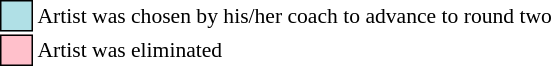<table class="toccolours" style="font-size: 90%; white-space: nowrap">
<tr>
<td style="background:#b0e0e6; border:1px solid black">     </td>
<td>Artist was chosen by his/her coach to advance to round two</td>
</tr>
<tr>
<td style="background:pink; border:1px solid black">     </td>
<td>Artist was eliminated</td>
</tr>
</table>
